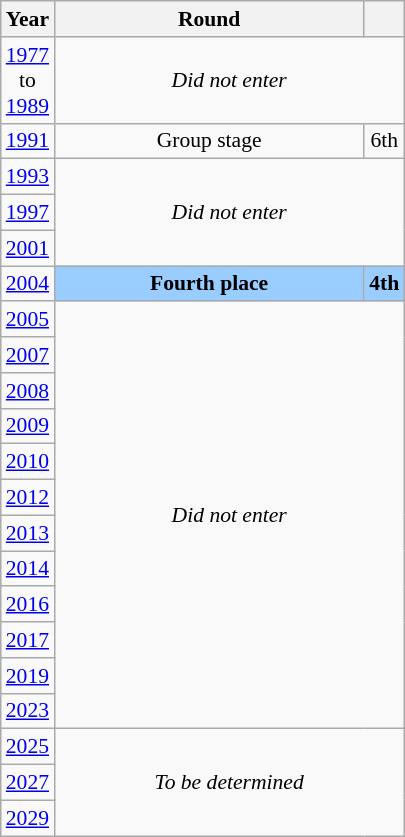<table class="wikitable" style="text-align: center; font-size:90%">
<tr>
<th>Year</th>
<th style="width:200px">Round</th>
<th></th>
</tr>
<tr>
<td><a href='#'>1977</a><br>to<br><a href='#'>1989</a></td>
<td colspan="2"><em>Did not enter</em></td>
</tr>
<tr>
<td><a href='#'>1991</a></td>
<td>Group stage</td>
<td>6th</td>
</tr>
<tr>
<td><a href='#'>1993</a></td>
<td colspan="2" rowspan="3"><em>Did not enter</em></td>
</tr>
<tr>
<td><a href='#'>1997</a></td>
</tr>
<tr>
<td><a href='#'>2001</a></td>
</tr>
<tr>
<td><a href='#'>2004</a></td>
<td bgcolor="9acdff"><strong>Fourth place</strong></td>
<td bgcolor="9acdff"><strong>4th</strong></td>
</tr>
<tr>
<td><a href='#'>2005</a></td>
<td colspan="2" rowspan="12"><em>Did not enter</em></td>
</tr>
<tr>
<td><a href='#'>2007</a></td>
</tr>
<tr>
<td><a href='#'>2008</a></td>
</tr>
<tr>
<td><a href='#'>2009</a></td>
</tr>
<tr>
<td><a href='#'>2010</a></td>
</tr>
<tr>
<td><a href='#'>2012</a></td>
</tr>
<tr>
<td><a href='#'>2013</a></td>
</tr>
<tr>
<td><a href='#'>2014</a></td>
</tr>
<tr>
<td><a href='#'>2016</a></td>
</tr>
<tr>
<td><a href='#'>2017</a></td>
</tr>
<tr>
<td><a href='#'>2019</a></td>
</tr>
<tr>
<td><a href='#'>2023</a></td>
</tr>
<tr>
<td><a href='#'>2025</a></td>
<td colspan="2" rowspan="3"><em>To be determined</em></td>
</tr>
<tr>
<td><a href='#'>2027</a></td>
</tr>
<tr>
<td><a href='#'>2029</a></td>
</tr>
</table>
